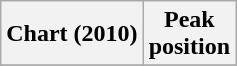<table class="wikitable plainrowheaders">
<tr>
<th>Chart (2010)</th>
<th>Peak<br>position</th>
</tr>
<tr>
</tr>
</table>
